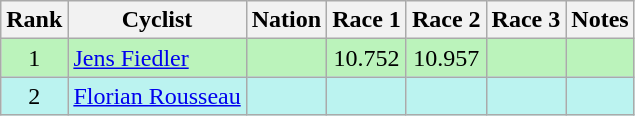<table class="wikitable sortable" style="text-align:center">
<tr>
<th>Rank</th>
<th>Cyclist</th>
<th>Nation</th>
<th>Race 1</th>
<th>Race 2</th>
<th>Race 3</th>
<th>Notes</th>
</tr>
<tr bgcolor=bbf3bb>
<td>1</td>
<td align=left><a href='#'>Jens Fiedler</a></td>
<td align=left></td>
<td>10.752</td>
<td>10.957</td>
<td></td>
<td></td>
</tr>
<tr bgcolor=bbf3f>
<td>2</td>
<td align=left><a href='#'>Florian Rousseau</a></td>
<td align=left></td>
<td></td>
<td></td>
<td></td>
<td></td>
</tr>
</table>
